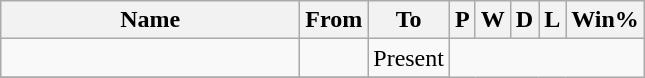<table class="wikitable sortable" style="text-align: center;">
<tr>
<th style="width:12em">Name</th>
<th>From</th>
<th>To</th>
<th>P</th>
<th>W</th>
<th>D</th>
<th>L</th>
<th>Win%</th>
</tr>
<tr>
<td align=left></td>
<td></td>
<td>Present<br></td>
</tr>
<tr>
</tr>
</table>
